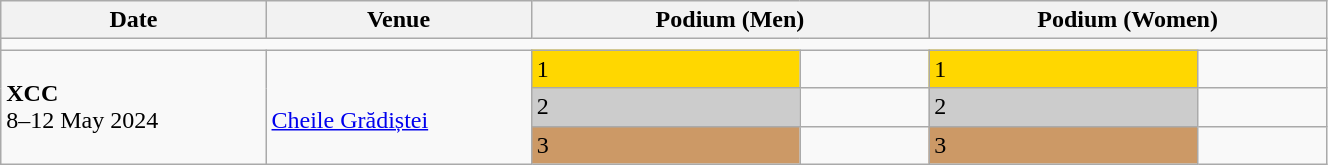<table class="wikitable" width=70%>
<tr>
<th>Date</th>
<th width=20%>Venue</th>
<th colspan=2 width=30%>Podium (Men)</th>
<th colspan=2 width=30%>Podium (Women)</th>
</tr>
<tr>
<td colspan=6></td>
</tr>
<tr>
<td rowspan=3><strong>XCC</strong> <br> 8–12 May 2024</td>
<td rowspan=3><br><a href='#'>Cheile Grădiștei</a></td>
<td bgcolor=FFD700>1</td>
<td></td>
<td bgcolor=FFD700>1</td>
<td></td>
</tr>
<tr>
<td bgcolor=CCCCCC>2</td>
<td></td>
<td bgcolor=CCCCCC>2</td>
<td></td>
</tr>
<tr>
<td bgcolor=CC9966>3</td>
<td></td>
<td bgcolor=CC9966>3</td>
<td></td>
</tr>
</table>
